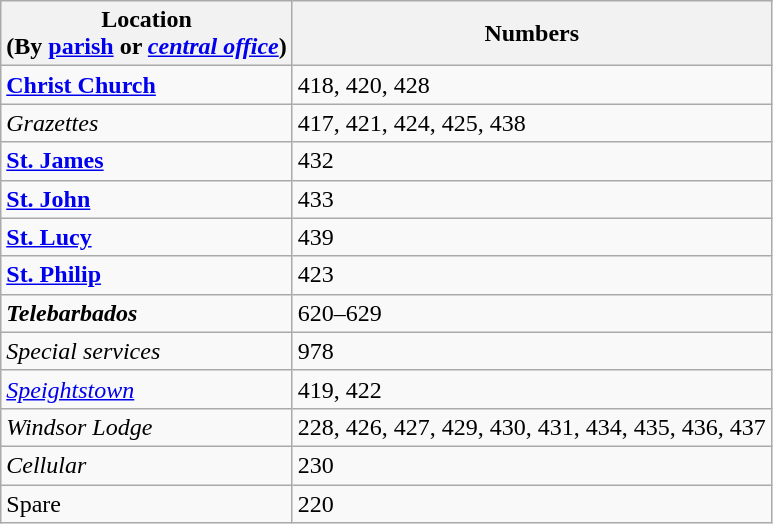<table class="wikitable">
<tr>
<th>Location<br>(By <strong><a href='#'>parish</a></strong> or <em><a href='#'>central office</a></em>)</th>
<th>Numbers</th>
</tr>
<tr>
<td><strong><a href='#'>Christ Church</a></strong></td>
<td>418, 420, 428</td>
</tr>
<tr>
<td><em>Grazettes</em></td>
<td>417, 421, 424, 425, 438</td>
</tr>
<tr>
<td><strong><a href='#'>St. James</a></strong></td>
<td>432</td>
</tr>
<tr>
<td><strong><a href='#'>St. John</a></strong></td>
<td>433</td>
</tr>
<tr>
<td><strong><a href='#'>St. Lucy</a></strong></td>
<td>439</td>
</tr>
<tr>
<td><strong><a href='#'>St. Philip</a></strong></td>
<td>423</td>
</tr>
<tr>
<td><strong><em>Telebarbados</em></strong></td>
<td>620–629</td>
</tr>
<tr>
<td><em>Special services</em></td>
<td>978</td>
</tr>
<tr>
<td><em><a href='#'>Speightstown</a></em></td>
<td>419, 422</td>
</tr>
<tr>
<td><em>Windsor Lodge</em></td>
<td>228, 426, 427, 429, 430, 431, 434, 435, 436, 437</td>
</tr>
<tr>
<td><em>Cellular</em></td>
<td>230</td>
</tr>
<tr>
<td>Spare</td>
<td>220</td>
</tr>
</table>
